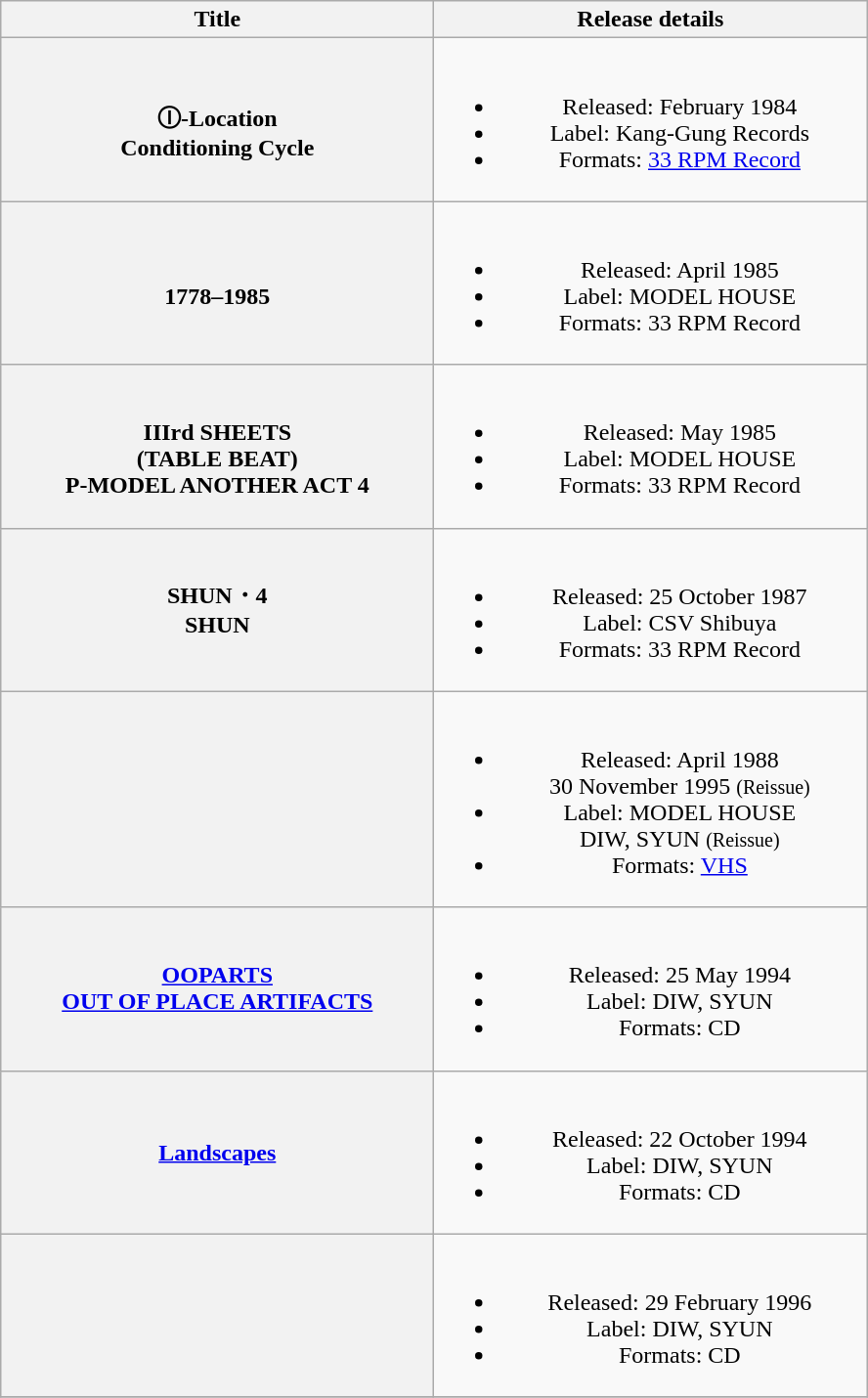<table class="wikitable plainrowheaders" style="text-align:center;">
<tr>
<th scope="col" style="width:18em;">Title</th>
<th scope="col" style="width:18em;">Release details</th>
</tr>
<tr>
<th scope="row"><br>Ⓘ-Location<br>Conditioning Cycle</th>
<td><br><ul><li>Released: February 1984</li><li>Label: Kang-Gung Records</li><li>Formats: <a href='#'>33 RPM Record</a></li></ul></td>
</tr>
<tr>
<th scope="row"><br>1778–1985</th>
<td><br><ul><li>Released: April 1985</li><li>Label: MODEL HOUSE</li><li>Formats: 33 RPM Record</li></ul></td>
</tr>
<tr>
<th scope="row"><br>IIIrd SHEETS<br>(TABLE BEAT)<br>P-MODEL ANOTHER ACT 4</th>
<td><br><ul><li>Released: May 1985</li><li>Label: MODEL HOUSE</li><li>Formats: 33 RPM Record</li></ul></td>
</tr>
<tr>
<th scope="row">SHUN・4<br>SHUN</th>
<td><br><ul><li>Released: 25 October 1987</li><li>Label: CSV Shibuya</li><li>Formats: 33 RPM Record</li></ul></td>
</tr>
<tr>
<th scope="row"></th>
<td><br><ul><li>Released: April 1988<br>30 November 1995 <small>(Reissue)</small></li><li>Label: MODEL HOUSE<br>DIW, SYUN <small>(Reissue)</small></li><li>Formats: <a href='#'>VHS</a></li></ul></td>
</tr>
<tr>
<th scope="row"><a href='#'>OOPARTS<br>OUT OF PLACE ARTIFACTS</a></th>
<td><br><ul><li>Released: 25 May 1994</li><li>Label: DIW, SYUN</li><li>Formats: CD</li></ul></td>
</tr>
<tr>
<th scope="row"><a href='#'>Landscapes</a></th>
<td><br><ul><li>Released: 22 October 1994</li><li>Label: DIW, SYUN</li><li>Formats: CD</li></ul></td>
</tr>
<tr>
<th scope="row"></th>
<td><br><ul><li>Released: 29 February 1996</li><li>Label: DIW, SYUN</li><li>Formats: CD</li></ul></td>
</tr>
<tr>
</tr>
</table>
